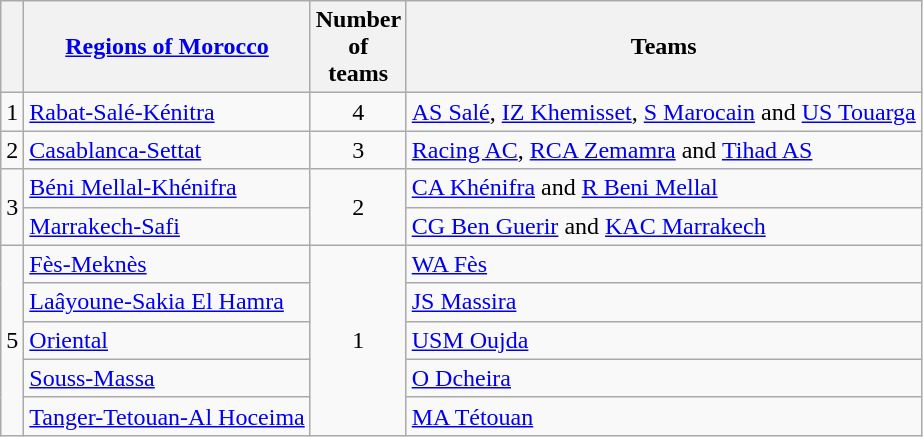<table class="wikitable">
<tr>
<th></th>
<th><a href='#'>Regions of Morocco</a></th>
<th width="45px">Number of teams</th>
<th>Teams</th>
</tr>
<tr>
<td>1</td>
<td><a href='#'>Rabat-Salé-Kénitra</a></td>
<td align=center>4</td>
<td><a href='#'>AS Salé</a>, <a href='#'>IZ Khemisset</a>, <a href='#'>S Marocain</a> and <a href='#'>US Touarga</a></td>
</tr>
<tr>
<td>2</td>
<td><a href='#'>Casablanca-Settat</a></td>
<td align=center>3</td>
<td><a href='#'>Racing AC</a>, <a href='#'>RCA Zemamra</a> and <a href='#'>Tihad AS</a></td>
</tr>
<tr>
<td rowspan=2>3</td>
<td><a href='#'>Béni Mellal-Khénifra</a></td>
<td rowspan="2" align=center>2</td>
<td><a href='#'>CA Khénifra</a> and <a href='#'>R Beni Mellal</a></td>
</tr>
<tr>
<td><a href='#'>Marrakech-Safi</a></td>
<td><a href='#'>CG Ben Guerir</a> and <a href='#'>KAC Marrakech</a></td>
</tr>
<tr>
<td rowspan=5>5</td>
<td><a href='#'>Fès-Meknès</a></td>
<td rowspan="5" align=center>1</td>
<td><a href='#'>WA Fès</a></td>
</tr>
<tr>
<td><a href='#'>Laâyoune-Sakia El Hamra</a></td>
<td><a href='#'>JS Massira</a></td>
</tr>
<tr>
<td><a href='#'>Oriental</a></td>
<td><a href='#'>USM Oujda</a></td>
</tr>
<tr>
<td><a href='#'>Souss-Massa</a></td>
<td><a href='#'>O Dcheira</a></td>
</tr>
<tr>
<td><a href='#'>Tanger-Tetouan-Al Hoceima</a></td>
<td><a href='#'>MA Tétouan</a></td>
</tr>
</table>
